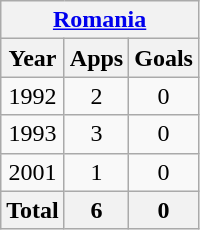<table class="wikitable" style="text-align:center">
<tr>
<th colspan=3><a href='#'>Romania</a></th>
</tr>
<tr>
<th>Year</th>
<th>Apps</th>
<th>Goals</th>
</tr>
<tr>
<td>1992</td>
<td>2</td>
<td>0</td>
</tr>
<tr>
<td>1993</td>
<td>3</td>
<td>0</td>
</tr>
<tr>
<td>2001</td>
<td>1</td>
<td>0</td>
</tr>
<tr>
<th>Total</th>
<th>6</th>
<th>0</th>
</tr>
</table>
